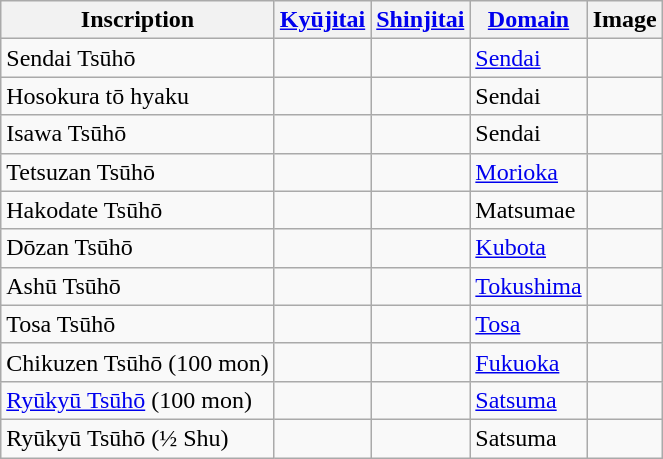<table class="wikitable">
<tr>
<th>Inscription</th>
<th><a href='#'>Kyūjitai</a></th>
<th><a href='#'>Shinjitai</a></th>
<th><a href='#'>Domain</a></th>
<th>Image</th>
</tr>
<tr>
<td>Sendai Tsūhō</td>
<td></td>
<td></td>
<td><a href='#'>Sendai</a></td>
<td></td>
</tr>
<tr>
<td>Hosokura tō hyaku</td>
<td></td>
<td></td>
<td>Sendai</td>
<td></td>
</tr>
<tr>
<td>Isawa Tsūhō</td>
<td></td>
<td></td>
<td>Sendai</td>
<td></td>
</tr>
<tr>
<td>Tetsuzan Tsūhō</td>
<td></td>
<td></td>
<td><a href='#'>Morioka</a></td>
<td></td>
</tr>
<tr>
<td>Hakodate Tsūhō</td>
<td></td>
<td></td>
<td>Matsumae</td>
<td></td>
</tr>
<tr>
<td>Dōzan Tsūhō</td>
<td></td>
<td></td>
<td><a href='#'>Kubota</a></td>
<td></td>
</tr>
<tr>
<td>Ashū Tsūhō</td>
<td></td>
<td></td>
<td><a href='#'>Tokushima</a></td>
<td></td>
</tr>
<tr>
<td>Tosa Tsūhō</td>
<td></td>
<td></td>
<td><a href='#'>Tosa</a></td>
<td></td>
</tr>
<tr>
<td>Chikuzen Tsūhō (100 mon)</td>
<td></td>
<td></td>
<td><a href='#'>Fukuoka</a></td>
<td></td>
</tr>
<tr>
<td><a href='#'>Ryūkyū Tsūhō</a> (100 mon)</td>
<td></td>
<td></td>
<td><a href='#'>Satsuma</a></td>
<td></td>
</tr>
<tr>
<td>Ryūkyū Tsūhō (½ Shu)</td>
<td></td>
<td></td>
<td>Satsuma</td>
<td></td>
</tr>
</table>
